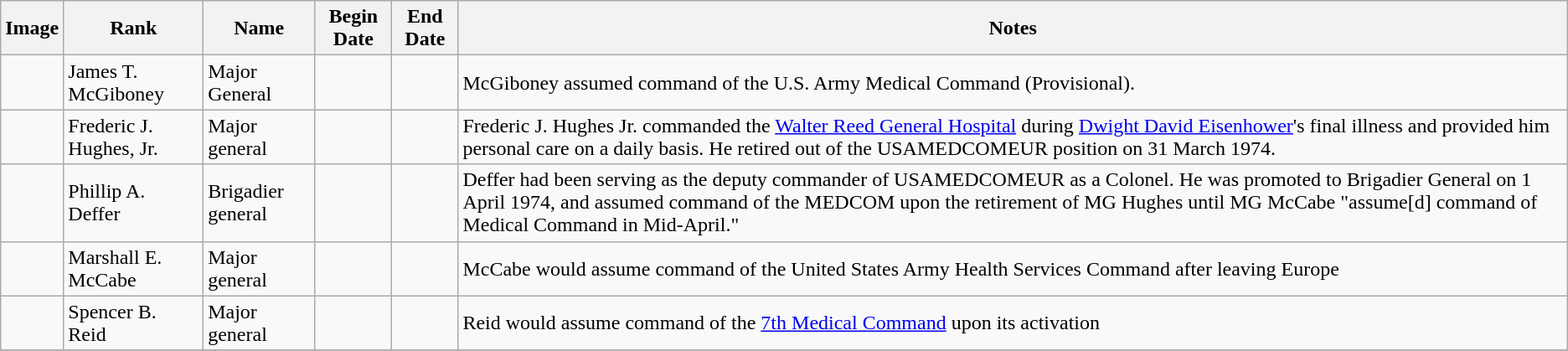<table class="wikitable sortable">
<tr>
<th class=unsortable>Image</th>
<th class=unsortable>Rank</th>
<th>Name</th>
<th>Begin Date</th>
<th>End Date</th>
<th class=unsortable>Notes</th>
</tr>
<tr>
<td></td>
<td>James T. McGiboney</td>
<td>Major General</td>
<td></td>
<td></td>
<td>McGiboney assumed command of the U.S. Army Medical Command (Provisional).</td>
</tr>
<tr>
<td></td>
<td>Frederic J. Hughes, Jr.</td>
<td>Major general</td>
<td></td>
<td></td>
<td>Frederic J. Hughes Jr. commanded the <a href='#'>Walter Reed General Hospital</a> during <a href='#'>Dwight David Eisenhower</a>'s final illness and provided him personal care on a daily basis. He retired out of the USAMEDCOMEUR position on 31 March 1974.</td>
</tr>
<tr>
<td></td>
<td>Phillip A. Deffer</td>
<td>Brigadier general</td>
<td></td>
<td></td>
<td>Deffer had been serving as the deputy commander of USAMEDCOMEUR as a Colonel. He was promoted to Brigadier General on 1 April 1974, and assumed command of the MEDCOM upon the retirement of MG Hughes until MG McCabe "assume[d] command of Medical Command in Mid-April."</td>
</tr>
<tr>
<td></td>
<td>Marshall E. McCabe</td>
<td>Major general</td>
<td></td>
<td></td>
<td>McCabe would assume command of the United States Army Health Services Command after leaving Europe</td>
</tr>
<tr>
<td></td>
<td>Spencer B. Reid</td>
<td>Major general</td>
<td></td>
<td></td>
<td>Reid would assume command of the <a href='#'>7th Medical Command</a> upon its activation</td>
</tr>
<tr>
</tr>
</table>
